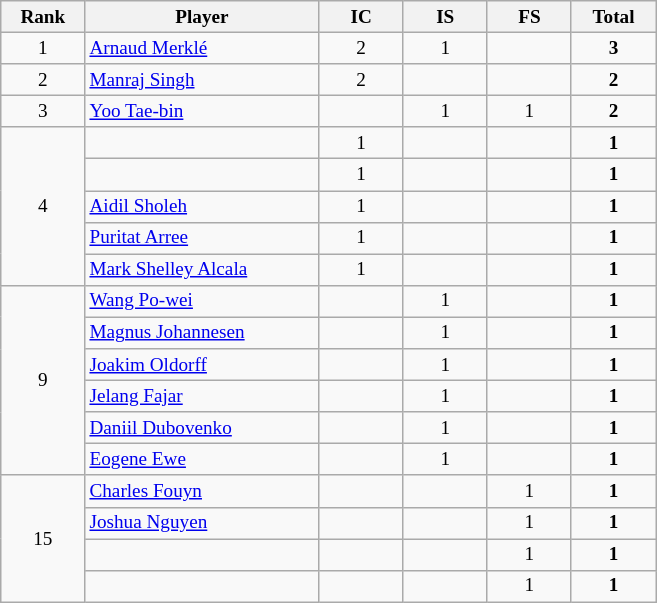<table class="wikitable" style="font-size:80%; text-align:center">
<tr>
<th width="50">Rank</th>
<th width="150">Player</th>
<th width="50">IC</th>
<th width="50">IS</th>
<th width="50">FS</th>
<th width="50">Total</th>
</tr>
<tr>
<td>1</td>
<td align="left"> <a href='#'>Arnaud Merklé</a></td>
<td>2</td>
<td>1</td>
<td></td>
<td><strong>3</strong></td>
</tr>
<tr>
<td>2</td>
<td align="left"> <a href='#'>Manraj Singh</a></td>
<td>2</td>
<td></td>
<td></td>
<td><strong>2</strong></td>
</tr>
<tr>
<td>3</td>
<td align="left"> <a href='#'>Yoo Tae-bin</a></td>
<td></td>
<td>1</td>
<td>1</td>
<td><strong>2</strong></td>
</tr>
<tr>
<td rowspan="5">4</td>
<td align="left"></td>
<td>1</td>
<td></td>
<td></td>
<td><strong>1</strong></td>
</tr>
<tr>
<td align="left"></td>
<td>1</td>
<td></td>
<td></td>
<td><strong>1</strong></td>
</tr>
<tr>
<td align="left"> <a href='#'>Aidil Sholeh</a></td>
<td>1</td>
<td></td>
<td></td>
<td><strong>1</strong></td>
</tr>
<tr>
<td align="left"> <a href='#'>Puritat Arree</a></td>
<td>1</td>
<td></td>
<td></td>
<td><strong>1</strong></td>
</tr>
<tr>
<td align="left"> <a href='#'>Mark Shelley Alcala</a></td>
<td>1</td>
<td></td>
<td></td>
<td><strong>1</strong></td>
</tr>
<tr>
<td rowspan="6">9</td>
<td align="left"> <a href='#'>Wang Po-wei</a></td>
<td></td>
<td>1</td>
<td></td>
<td><strong>1</strong></td>
</tr>
<tr>
<td align="left"> <a href='#'>Magnus Johannesen</a></td>
<td></td>
<td>1</td>
<td></td>
<td><strong>1</strong></td>
</tr>
<tr>
<td align="left"> <a href='#'>Joakim Oldorff</a></td>
<td></td>
<td>1</td>
<td></td>
<td><strong>1</strong></td>
</tr>
<tr>
<td align="left"> <a href='#'>Jelang Fajar</a></td>
<td></td>
<td>1</td>
<td></td>
<td><strong>1</strong></td>
</tr>
<tr>
<td align="left"> <a href='#'>Daniil Dubovenko</a></td>
<td></td>
<td>1</td>
<td></td>
<td><strong>1</strong></td>
</tr>
<tr>
<td align="left"> <a href='#'>Eogene Ewe</a></td>
<td></td>
<td>1</td>
<td></td>
<td><strong>1</strong></td>
</tr>
<tr>
<td rowspan="4">15</td>
<td align="left"> <a href='#'>Charles Fouyn</a></td>
<td></td>
<td></td>
<td>1</td>
<td><strong>1</strong></td>
</tr>
<tr>
<td align="left"> <a href='#'>Joshua Nguyen</a></td>
<td></td>
<td></td>
<td>1</td>
<td><strong>1</strong></td>
</tr>
<tr>
<td align="left"></td>
<td></td>
<td></td>
<td>1</td>
<td><strong>1</strong></td>
</tr>
<tr>
<td align="left"></td>
<td></td>
<td></td>
<td>1</td>
<td><strong>1</strong></td>
</tr>
</table>
